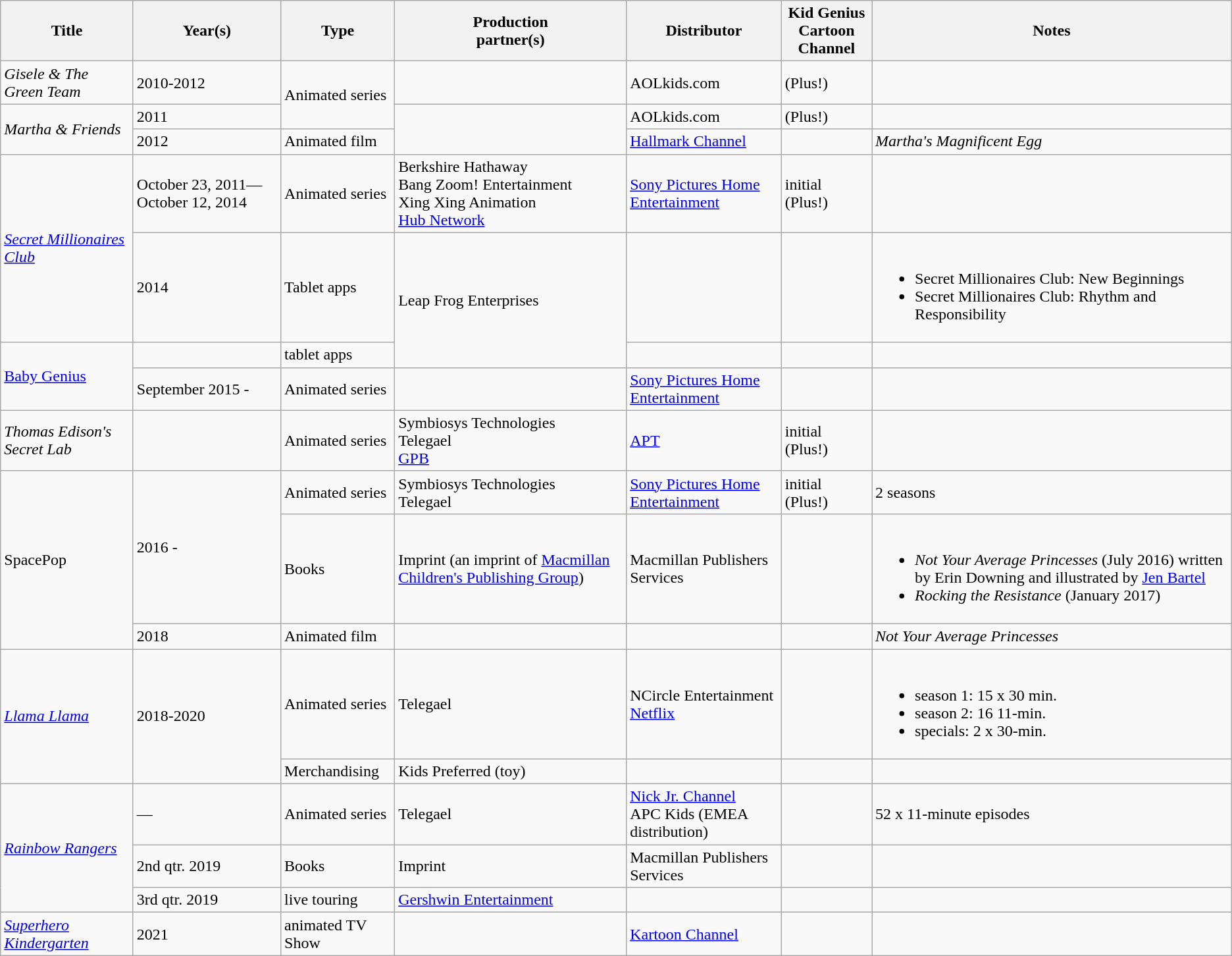<table class = "wikitable">
<tr>
<th>Title</th>
<th>Year(s)</th>
<th>Type</th>
<th>Production<br>partner(s)</th>
<th>Distributor</th>
<th>Kid Genius<br>Cartoon Channel</th>
<th>Notes</th>
</tr>
<tr>
<td><em>Gisele & The Green Team</em></td>
<td>2010-2012</td>
<td rowspan=2>Animated series</td>
<td></td>
<td>AOLkids.com</td>
<td>(Plus!)</td>
<td></td>
</tr>
<tr>
<td rowspan=2><em>Martha & Friends</em></td>
<td>2011</td>
<td rowspan=2></td>
<td>AOLkids.com</td>
<td>(Plus!)</td>
<td></td>
</tr>
<tr>
<td>2012</td>
<td>Animated film</td>
<td><a href='#'>Hallmark Channel</a></td>
<td></td>
<td><em>Martha's Magnificent Egg</em></td>
</tr>
<tr>
<td rowspan=2><em><a href='#'>Secret Millionaires Club</a></em></td>
<td>October 23, 2011—October 12, 2014</td>
<td>Animated series</td>
<td>Berkshire Hathaway<br>Bang Zoom! Entertainment<br>Xing Xing Animation<br><a href='#'>Hub Network</a></td>
<td><a href='#'>Sony Pictures Home Entertainment</a><br></td>
<td>initial (Plus!)</td>
<td></td>
</tr>
<tr>
<td>2014</td>
<td>Tablet apps</td>
<td rowspan=2>Leap Frog Enterprises</td>
<td></td>
<td></td>
<td><br><ul><li>Secret Millionaires Club: New Beginnings</li><li>Secret Millionaires Club: Rhythm and Responsibility</li></ul></td>
</tr>
<tr>
<td rowspan=2><a href='#'>Baby Genius</a></td>
<td></td>
<td>tablet apps</td>
<td></td>
<td></td>
<td></td>
</tr>
<tr>
<td>September 2015 -</td>
<td>Animated series</td>
<td></td>
<td><a href='#'>Sony Pictures Home Entertainment</a></td>
<td></td>
<td></td>
</tr>
<tr>
<td><em>Thomas Edison's Secret Lab</em></td>
<td></td>
<td>Animated series</td>
<td>Symbiosys Technologies<br>Telegael<br><a href='#'>GPB</a></td>
<td><a href='#'>APT</a><br></td>
<td>initial (Plus!)</td>
<td></td>
</tr>
<tr>
<td rowspan=3>SpacePop</td>
<td rowspan=2>2016 -</td>
<td>Animated series</td>
<td>Symbiosys Technologies<br>Telegael</td>
<td><a href='#'>Sony Pictures Home Entertainment</a></td>
<td>initial (Plus!)</td>
<td>2 seasons</td>
</tr>
<tr>
<td>Books</td>
<td>Imprint (an imprint of <a href='#'>Macmillan Children's Publishing Group</a>)</td>
<td>Macmillan Publishers Services</td>
<td></td>
<td><br><ul><li><em>Not Your Average Princesses</em> (July 2016) written by Erin Downing and illustrated by <a href='#'>Jen Bartel</a></li><li><em>Rocking the Resistance</em> (January 2017)</li></ul></td>
</tr>
<tr>
<td>2018</td>
<td>Animated film</td>
<td></td>
<td></td>
<td></td>
<td><em>Not Your Average Princesses</em> </td>
</tr>
<tr>
<td rowspan=2><em><a href='#'>Llama Llama</a></em></td>
<td rowspan=2>2018-2020</td>
<td>Animated series</td>
<td>Telegael</td>
<td>NCircle Entertainment<br><a href='#'>Netflix</a></td>
<td></td>
<td><br><ul><li>season 1: 15 x 30 min.</li><li>season 2: 16 11-min.</li><li>specials: 2 x 30-min.</li></ul></td>
</tr>
<tr>
<td>Merchandising</td>
<td>Kids Preferred (toy)</td>
<td></td>
<td></td>
<td></td>
</tr>
<tr>
<td rowspan=3><em><a href='#'>Rainbow Rangers</a></em></td>
<td> —</td>
<td>Animated series</td>
<td>Telegael</td>
<td><a href='#'>Nick Jr. Channel</a><br>APC Kids (EMEA distribution)</td>
<td></td>
<td>52 x 11-minute episodes</td>
</tr>
<tr>
<td>2nd qtr. 2019</td>
<td>Books</td>
<td>Imprint</td>
<td>Macmillan Publishers Services</td>
<td></td>
<td></td>
</tr>
<tr>
<td>3rd qtr. 2019</td>
<td>live touring</td>
<td><a href='#'>Gershwin Entertainment</a></td>
<td></td>
<td></td>
<td></td>
</tr>
<tr>
<td><em><a href='#'>Superhero Kindergarten</a></em></td>
<td>2021</td>
<td>animated TV Show</td>
<td></td>
<td><a href='#'>Kartoon Channel</a></td>
<td></td>
<td></td>
</tr>
</table>
